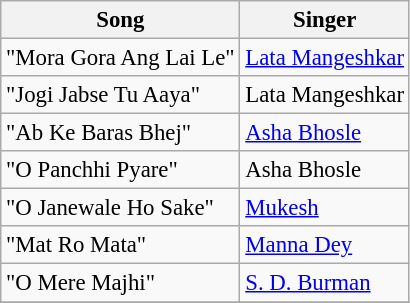<table class="wikitable" style="font-size:95%;">
<tr>
<th>Song</th>
<th>Singer</th>
</tr>
<tr>
<td>"Mora Gora Ang Lai Le"</td>
<td><a href='#'>Lata Mangeshkar</a></td>
</tr>
<tr>
<td>"Jogi Jabse Tu Aaya"</td>
<td>Lata Mangeshkar</td>
</tr>
<tr>
<td>"Ab Ke Baras Bhej"</td>
<td><a href='#'>Asha Bhosle</a></td>
</tr>
<tr>
<td>"O Panchhi Pyare"</td>
<td>Asha Bhosle</td>
</tr>
<tr>
<td>"O Janewale Ho Sake"</td>
<td><a href='#'>Mukesh</a></td>
</tr>
<tr>
<td>"Mat Ro Mata"</td>
<td><a href='#'>Manna Dey</a></td>
</tr>
<tr>
<td>"O Mere Majhi"</td>
<td><a href='#'>S. D. Burman</a></td>
</tr>
<tr>
</tr>
</table>
